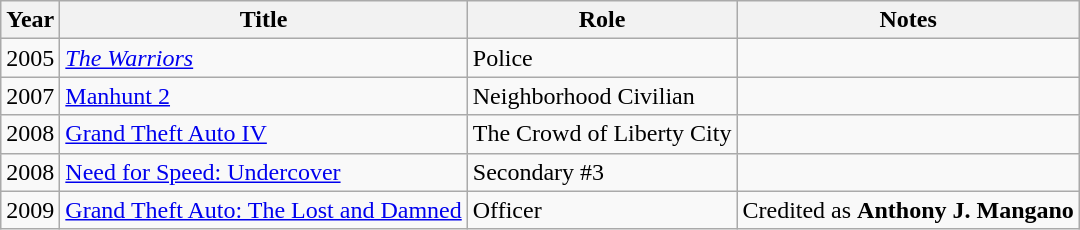<table class="wikitable sortable">
<tr>
<th>Year</th>
<th>Title</th>
<th>Role</th>
<th>Notes</th>
</tr>
<tr>
<td>2005</td>
<td><a href='#'><em>The Warriors</a></td>
<td>Police</td>
<td></td>
</tr>
<tr>
<td>2007</td>
<td></em><a href='#'>Manhunt 2</a><em></td>
<td>Neighborhood Civilian</td>
<td></td>
</tr>
<tr>
<td>2008</td>
<td></em><a href='#'>Grand Theft Auto IV</a><em></td>
<td>The Crowd of Liberty City</td>
<td></td>
</tr>
<tr>
<td>2008</td>
<td></em><a href='#'>Need for Speed: Undercover</a><em></td>
<td>Secondary #3</td>
<td></td>
</tr>
<tr>
<td>2009</td>
<td></em><a href='#'>Grand Theft Auto: The Lost and Damned</a><em></td>
<td>Officer</td>
<td>Credited as <strong>Anthony J. Mangano</strong></td>
</tr>
</table>
